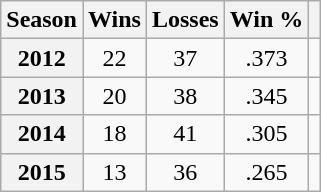<table class="wikitable sortable plainrowheaders" style="text-align:center">
<tr>
<th scope="col">Season</th>
<th scope="col">Wins</th>
<th scope="col">Losses</th>
<th scope="col">Win %</th>
<th scope="col" class="unsortable"></th>
</tr>
<tr>
<th scope="row" style="text-align:center">2012</th>
<td>22</td>
<td>37</td>
<td>.373</td>
<td></td>
</tr>
<tr>
<th scope="row" style="text-align:center">2013</th>
<td>20</td>
<td>38</td>
<td>.345</td>
<td></td>
</tr>
<tr>
<th scope="row" style="text-align:center">2014</th>
<td>18</td>
<td>41</td>
<td>.305</td>
<td></td>
</tr>
<tr>
<th scope="row" style="text-align:center">2015</th>
<td>13</td>
<td>36</td>
<td>.265</td>
<td></td>
</tr>
</table>
